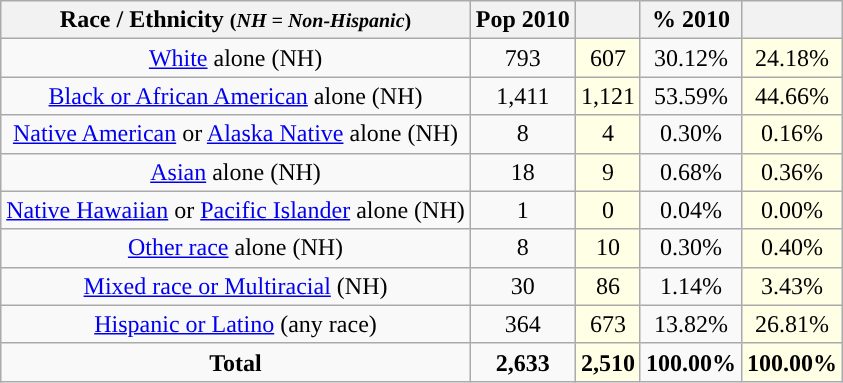<table class="wikitable" style="text-align:center;">
<tr>
<th>Race / Ethnicity <small>(<em>NH = Non-Hispanic</em>)</small></th>
<th>Pop 2010</th>
<th></th>
<th>% 2010</th>
<th></th>
</tr>
<tr>
<td><a href='#'>White</a> alone (NH)</td>
<td>793</td>
<td style='background: #ffffe6;'>607</td>
<td>30.12%</td>
<td style='background: #ffffe6;'>24.18%</td>
</tr>
<tr>
<td><a href='#'>Black or African American</a> alone (NH)</td>
<td>1,411</td>
<td style='background: #ffffe6;'>1,121</td>
<td>53.59%</td>
<td style='background: #ffffe6;'>44.66%</td>
</tr>
<tr>
<td><a href='#'>Native American</a> or <a href='#'>Alaska Native</a> alone (NH)</td>
<td>8</td>
<td style='background: #ffffe6;'>4</td>
<td>0.30%</td>
<td style='background: #ffffe6;'>0.16%</td>
</tr>
<tr>
<td><a href='#'>Asian</a> alone (NH)</td>
<td>18</td>
<td style='background: #ffffe6;'>9</td>
<td>0.68%</td>
<td style='background: #ffffe6;'>0.36%</td>
</tr>
<tr>
<td><a href='#'>Native Hawaiian</a> or <a href='#'>Pacific Islander</a> alone (NH)</td>
<td>1</td>
<td style='background: #ffffe6;'>0</td>
<td>0.04%</td>
<td style='background: #ffffe6;'>0.00%</td>
</tr>
<tr>
<td><a href='#'>Other race</a> alone (NH)</td>
<td>8</td>
<td style='background: #ffffe6;'>10</td>
<td>0.30%</td>
<td style='background: #ffffe6;'>0.40%</td>
</tr>
<tr>
<td><a href='#'>Mixed race or Multiracial</a> (NH)</td>
<td>30</td>
<td style='background: #ffffe6;'>86</td>
<td>1.14%</td>
<td style='background: #ffffe6;'>3.43%</td>
</tr>
<tr>
<td><a href='#'>Hispanic or Latino</a> (any race)</td>
<td>364</td>
<td style='background: #ffffe6;'>673</td>
<td>13.82%</td>
<td style='background: #ffffe6;'>26.81%</td>
</tr>
<tr>
<td><strong>Total</strong></td>
<td><strong>2,633</strong></td>
<td style='background: #ffffe6;'><strong>2,510</strong></td>
<td><strong>100.00%</strong></td>
<td style='background: #ffffe6;'><strong>100.00%</strong></td>
</tr>
</table>
